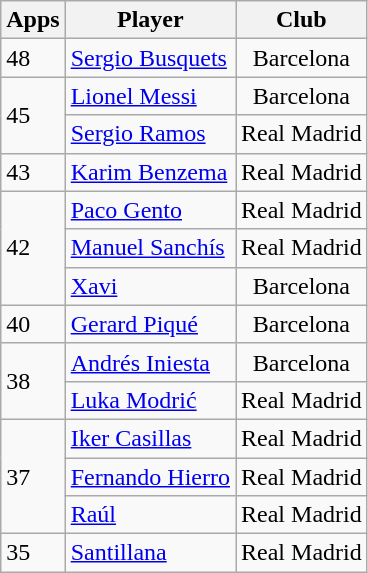<table class="wikitable">
<tr>
<th>Apps</th>
<th>Player</th>
<th>Club</th>
</tr>
<tr>
<td>48</td>
<td><a href='#'>Sergio Busquets</a></td>
<td style="text-align:center;">Barcelona</td>
</tr>
<tr>
<td rowspan="2">45</td>
<td><a href='#'>Lionel Messi</a></td>
<td style="text-align:center;">Barcelona</td>
</tr>
<tr>
<td><a href='#'>Sergio Ramos</a></td>
<td style="text-align:center;">Real Madrid</td>
</tr>
<tr>
<td>43</td>
<td><a href='#'>Karim Benzema</a></td>
<td>Real Madrid</td>
</tr>
<tr>
<td rowspan="3">42</td>
<td><a href='#'>Paco Gento</a></td>
<td style="text-align:center;">Real Madrid</td>
</tr>
<tr>
<td><a href='#'>Manuel Sanchís</a></td>
<td style="text-align:center;">Real Madrid</td>
</tr>
<tr>
<td><a href='#'>Xavi</a></td>
<td style="text-align:center;">Barcelona</td>
</tr>
<tr>
<td>40</td>
<td><a href='#'>Gerard Piqué</a></td>
<td style="text-align:center;">Barcelona</td>
</tr>
<tr>
<td rowspan="2">38</td>
<td><a href='#'>Andrés Iniesta</a></td>
<td style="text-align:center;">Barcelona</td>
</tr>
<tr>
<td><a href='#'>Luka Modrić</a></td>
<td style="text-align:center;">Real Madrid</td>
</tr>
<tr>
<td rowspan="3">37</td>
<td><a href='#'>Iker Casillas</a></td>
<td style="text-align:center;">Real Madrid</td>
</tr>
<tr>
<td><a href='#'>Fernando Hierro</a></td>
<td style="text-align:center;">Real Madrid</td>
</tr>
<tr>
<td><a href='#'>Raúl</a></td>
<td style="text-align:center;">Real Madrid</td>
</tr>
<tr>
<td>35</td>
<td><a href='#'>Santillana</a></td>
<td style="text-align:center;">Real Madrid</td>
</tr>
</table>
